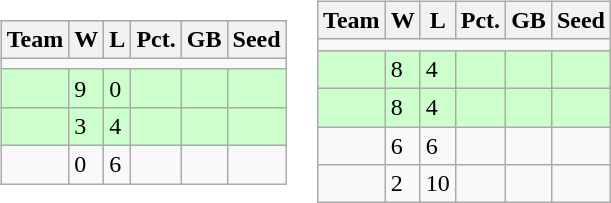<table>
<tr>
<td><br><table class=wikitable>
<tr>
<th>Team</th>
<th>W</th>
<th>L</th>
<th>Pct.</th>
<th>GB</th>
<th>Seed</th>
</tr>
<tr>
<td colspan=6></td>
</tr>
<tr bgcolor=#ccffcc>
<td></td>
<td>9</td>
<td>0</td>
<td></td>
<td></td>
<td></td>
</tr>
<tr bgcolor=#ccffcc>
<td></td>
<td>3</td>
<td>4</td>
<td></td>
<td></td>
<td></td>
</tr>
<tr>
<td></td>
<td>0</td>
<td>6</td>
<td></td>
<td></td>
<td></td>
</tr>
</table>
</td>
<td><br><table class=wikitable>
<tr>
<th>Team</th>
<th>W</th>
<th>L</th>
<th>Pct.</th>
<th>GB</th>
<th>Seed</th>
</tr>
<tr>
<td colspan=6></td>
</tr>
<tr bgcolor=#ccffcc>
<td></td>
<td>8</td>
<td>4</td>
<td></td>
<td></td>
<td></td>
</tr>
<tr bgcolor=#ccffcc>
<td></td>
<td>8</td>
<td>4</td>
<td></td>
<td></td>
<td></td>
</tr>
<tr>
<td></td>
<td>6</td>
<td>6</td>
<td></td>
<td></td>
<td></td>
</tr>
<tr>
<td></td>
<td>2</td>
<td>10</td>
<td></td>
<td></td>
<td></td>
</tr>
</table>
</td>
</tr>
</table>
